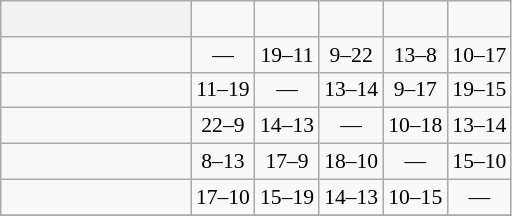<table class="wikitable" style="text-align:center; font-size:90%;">
<tr>
<th width=120> </th>
<td><strong></strong></td>
<td><strong></strong></td>
<td><strong></strong></td>
<td><strong></strong></td>
<td><strong></strong></td>
</tr>
<tr>
<td style="text-align:left;"></td>
<td>—</td>
<td>19–11</td>
<td>9–22</td>
<td>13–8</td>
<td>10–17</td>
</tr>
<tr>
<td style="text-align:left;"></td>
<td>11–19</td>
<td>—</td>
<td>13–14</td>
<td>9–17</td>
<td>19–15</td>
</tr>
<tr>
<td style="text-align:left;"></td>
<td>22–9</td>
<td>14–13</td>
<td>—</td>
<td>10–18</td>
<td>13–14</td>
</tr>
<tr>
<td style="text-align:left;"></td>
<td>8–13</td>
<td>17–9</td>
<td>18–10</td>
<td>—</td>
<td>15–10</td>
</tr>
<tr>
<td style="text-align:left;"></td>
<td>17–10</td>
<td>15–19</td>
<td>14–13</td>
<td>10–15</td>
<td>—</td>
</tr>
<tr>
</tr>
</table>
